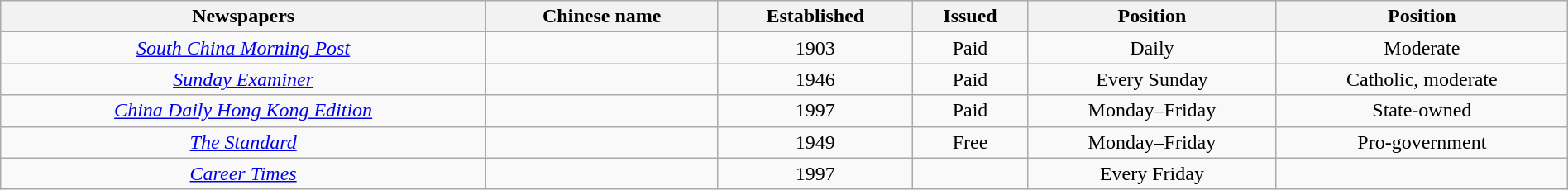<table class="wikitable" style=" width:100%; text-align:center; margin:0 auto">
<tr>
<th>Newspapers</th>
<th>Chinese name</th>
<th>Established</th>
<th>Issued</th>
<th>Position</th>
<th>Position</th>
</tr>
<tr>
<td><em><a href='#'>South China Morning Post</a></em></td>
<td></td>
<td>1903</td>
<td>Paid</td>
<td>Daily</td>
<td>Moderate</td>
</tr>
<tr>
<td><em><a href='#'>Sunday Examiner</a></em></td>
<td></td>
<td>1946</td>
<td>Paid</td>
<td>Every Sunday</td>
<td>Catholic, moderate</td>
</tr>
<tr>
<td><em><a href='#'>China Daily Hong Kong Edition</a></em></td>
<td></td>
<td>1997</td>
<td>Paid</td>
<td>Monday–Friday</td>
<td>State-owned</td>
</tr>
<tr>
<td><em><a href='#'>The Standard</a></em></td>
<td></td>
<td>1949</td>
<td>Free</td>
<td>Monday–Friday</td>
<td>Pro-government</td>
</tr>
<tr>
<td><em><a href='#'>Career Times</a></em></td>
<td></td>
<td>1997</td>
<td></td>
<td>Every Friday</td>
<td></td>
</tr>
</table>
